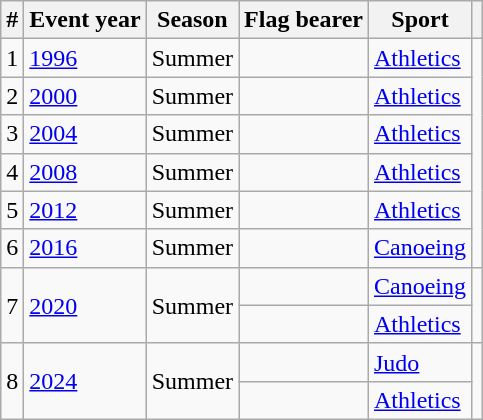<table class="wikitable sortable">
<tr>
<th>#</th>
<th>Event year</th>
<th>Season</th>
<th>Flag bearer</th>
<th>Sport</th>
<th></th>
</tr>
<tr>
<td>1</td>
<td><a href='#'>1996</a></td>
<td>Summer</td>
<td></td>
<td><a href='#'>Athletics</a></td>
<td rowspan=6></td>
</tr>
<tr>
<td>2</td>
<td><a href='#'>2000</a></td>
<td>Summer</td>
<td></td>
<td><a href='#'>Athletics</a></td>
</tr>
<tr>
<td>3</td>
<td><a href='#'>2004</a></td>
<td>Summer</td>
<td></td>
<td><a href='#'>Athletics</a></td>
</tr>
<tr>
<td>4</td>
<td><a href='#'>2008</a></td>
<td>Summer</td>
<td></td>
<td><a href='#'>Athletics</a></td>
</tr>
<tr>
<td>5</td>
<td><a href='#'>2012</a></td>
<td>Summer</td>
<td></td>
<td><a href='#'>Athletics</a></td>
</tr>
<tr>
<td>6</td>
<td><a href='#'>2016</a></td>
<td>Summer</td>
<td></td>
<td><a href='#'>Canoeing</a></td>
</tr>
<tr>
<td rowspan=2>7</td>
<td rowspan=2><a href='#'>2020</a></td>
<td rowspan=2>Summer</td>
<td></td>
<td><a href='#'>Canoeing</a></td>
<td rowspan=2></td>
</tr>
<tr>
<td></td>
<td><a href='#'>Athletics</a></td>
</tr>
<tr>
<td rowspan=2>8</td>
<td rowspan=2><a href='#'>2024</a></td>
<td rowspan=2>Summer</td>
<td></td>
<td><a href='#'>Judo</a></td>
<td rowspan=2></td>
</tr>
<tr>
<td></td>
<td><a href='#'>Athletics</a></td>
</tr>
</table>
